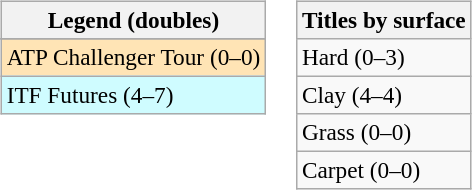<table>
<tr valign=top>
<td><br><table class=wikitable style=font-size:97%>
<tr>
<th>Legend (doubles)</th>
</tr>
<tr bgcolor=e5d1cb>
</tr>
<tr bgcolor=moccasin>
<td>ATP Challenger Tour (0–0)</td>
</tr>
<tr bgcolor=cffcff>
<td>ITF Futures (4–7)</td>
</tr>
</table>
</td>
<td><br><table class=wikitable style=font-size:97%>
<tr>
<th>Titles by surface</th>
</tr>
<tr>
<td>Hard (0–3)</td>
</tr>
<tr>
<td>Clay (4–4)</td>
</tr>
<tr>
<td>Grass (0–0)</td>
</tr>
<tr>
<td>Carpet (0–0)</td>
</tr>
</table>
</td>
</tr>
</table>
